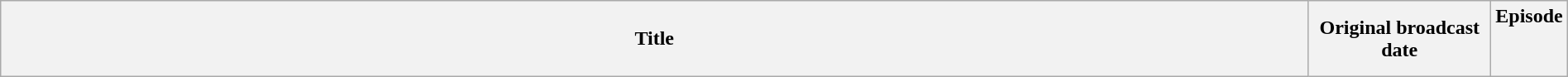<table class="wikitable plainrowheaders" style="width:100%; margin:auto;">
<tr>
<th>Title</th>
<th width="140">Original broadcast date</th>
<th width="40">Episode<br><br><br></th>
</tr>
</table>
